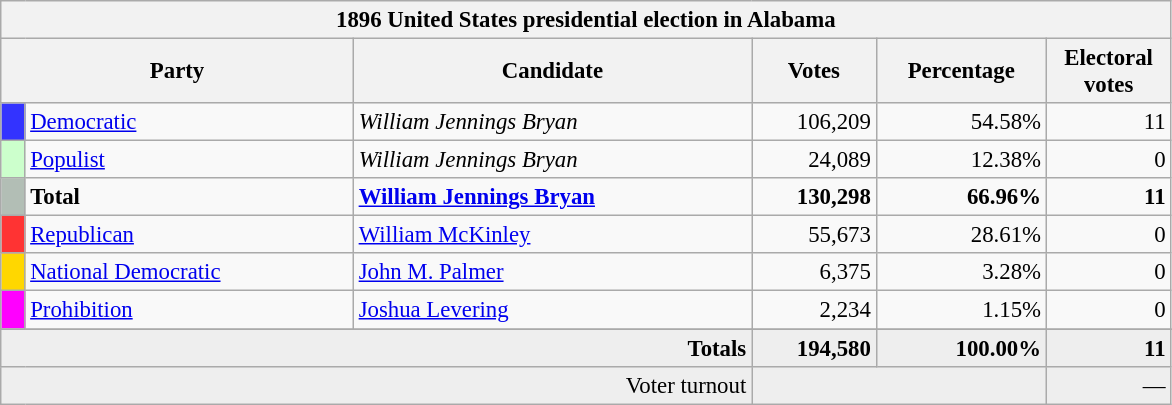<table class="wikitable" style="font-size: 95%;">
<tr>
<th colspan="6">1896 United States presidential election in Alabama</th>
</tr>
<tr>
<th colspan="2" style="width: 15em">Party</th>
<th style="width: 17em">Candidate</th>
<th style="width: 5em">Votes</th>
<th style="width: 7em">Percentage</th>
<th style="width: 5em">Electoral votes</th>
</tr>
<tr>
<th style="background-color:#3333FF; width: 3px"></th>
<td style="width: 130px"><a href='#'>Democratic</a></td>
<td><em>William Jennings Bryan</em></td>
<td align="right">106,209</td>
<td align="right">54.58%</td>
<td align="right">11</td>
</tr>
<tr>
<th style="background-color:#CCFFCC; width: 3px"></th>
<td style="width: 130px"><a href='#'>Populist</a></td>
<td><em>William Jennings Bryan</em></td>
<td align="right">24,089</td>
<td align="right">12.38%</td>
<td align="right">0</td>
</tr>
<tr>
<th style="background-color:#B2BEB5; width: 3px"></th>
<td style="width: 130px"><strong> Total</strong></td>
<td><strong><a href='#'>William Jennings Bryan</a></strong></td>
<td align="right"><strong>130,298</strong></td>
<td align="right"><strong>66.96%</strong></td>
<td align="right"><strong>11</strong></td>
</tr>
<tr>
<th style="background-color:#FF3333; width: 3px"></th>
<td style="width: 130px"><a href='#'>Republican</a></td>
<td><a href='#'>William McKinley</a></td>
<td align="right">55,673</td>
<td align="right">28.61%</td>
<td align="right">0</td>
</tr>
<tr>
<th style="background-color:#FFD700; width: 3px"></th>
<td style="width: 130px"><a href='#'>National Democratic</a></td>
<td><a href='#'>John M. Palmer</a></td>
<td align="right">6,375</td>
<td align="right">3.28%</td>
<td align="right">0</td>
</tr>
<tr>
<th style="background-color:#FF00FF; width: 3px"></th>
<td style="width: 130px"><a href='#'>Prohibition</a></td>
<td><a href='#'>Joshua Levering</a></td>
<td align="right">2,234</td>
<td align="right">1.15%</td>
<td align="right">0</td>
</tr>
<tr>
</tr>
<tr bgcolor="#EEEEEE">
<td colspan="3" align="right"><strong>Totals</strong></td>
<td align="right"><strong>194,580</strong></td>
<td align="right"><strong>100.00%</strong></td>
<td align="right"><strong>11</strong></td>
</tr>
<tr bgcolor="#EEEEEE">
<td colspan="3" align="right">Voter turnout</td>
<td colspan="2" align="right"></td>
<td align="right">—</td>
</tr>
</table>
